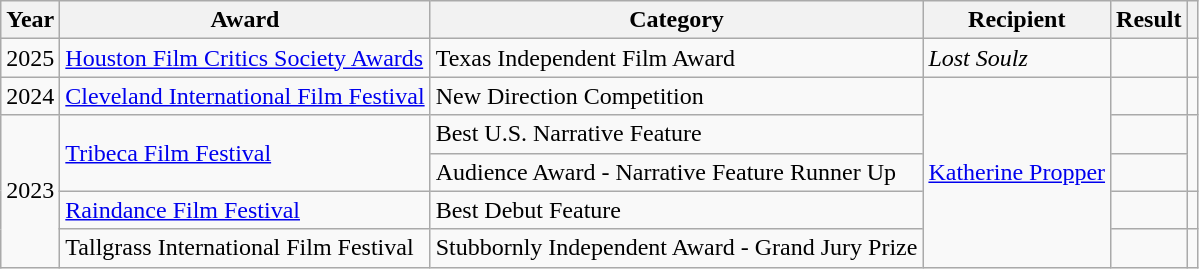<table class="wikitable">
<tr>
<th>Year</th>
<th>Award</th>
<th>Category</th>
<th><strong>Recipient</strong></th>
<th>Result</th>
<th></th>
</tr>
<tr>
<td>2025</td>
<td><a href='#'>Houston Film Critics Society Awards</a></td>
<td>Texas Independent Film Award</td>
<td><em>Lost Soulz</em></td>
<td></td>
<td></td>
</tr>
<tr>
<td>2024</td>
<td><a href='#'>Cleveland International Film Festival</a></td>
<td>New Direction Competition</td>
<td rowspan="5"><a href='#'>Katherine Propper</a></td>
<td></td>
<td></td>
</tr>
<tr>
<td rowspan="4">2023</td>
<td rowspan="2"><a href='#'>Tribeca Film Festival</a></td>
<td>Best U.S. Narrative Feature</td>
<td></td>
<td rowspan="2"></td>
</tr>
<tr>
<td>Audience Award - Narrative Feature Runner Up</td>
<td></td>
</tr>
<tr>
<td><a href='#'>Raindance Film Festival</a></td>
<td>Best Debut Feature</td>
<td></td>
<td></td>
</tr>
<tr>
<td>Tallgrass International Film Festival</td>
<td>Stubbornly Independent Award - Grand Jury Prize</td>
<td></td>
<td></td>
</tr>
</table>
